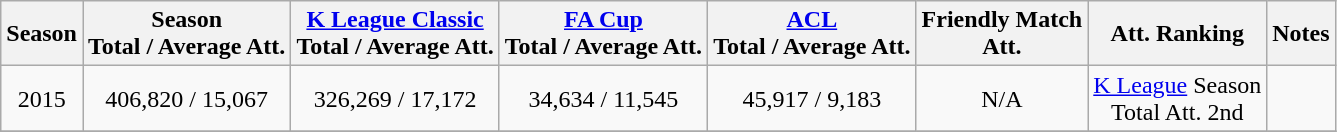<table class="wikitable" style="text-align:center">
<tr>
<th>Season</th>
<th>Season<br>Total / Average Att.</th>
<th><a href='#'>K League Classic</a><br>Total / Average Att.</th>
<th><a href='#'>FA Cup</a><br>Total / Average Att.</th>
<th><a href='#'>ACL</a><br>Total / Average Att.</th>
<th>Friendly Match<br> Att.</th>
<th>Att. Ranking</th>
<th>Notes</th>
</tr>
<tr>
<td>2015</td>
<td>406,820 / 15,067</td>
<td>326,269 / 17,172</td>
<td>34,634 / 11,545</td>
<td>45,917 / 9,183</td>
<td>N/A</td>
<td><a href='#'>K League</a> Season<br>Total Att. 2nd</td>
<td></td>
</tr>
<tr>
</tr>
</table>
